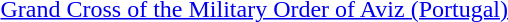<table>
<tr>
<td rowspan=2 style="width:60px; vertical-align:top;"></td>
<td><a href='#'>Grand Cross of the Military Order of Aviz (Portugal)</a></td>
</tr>
<tr>
<td></td>
</tr>
</table>
